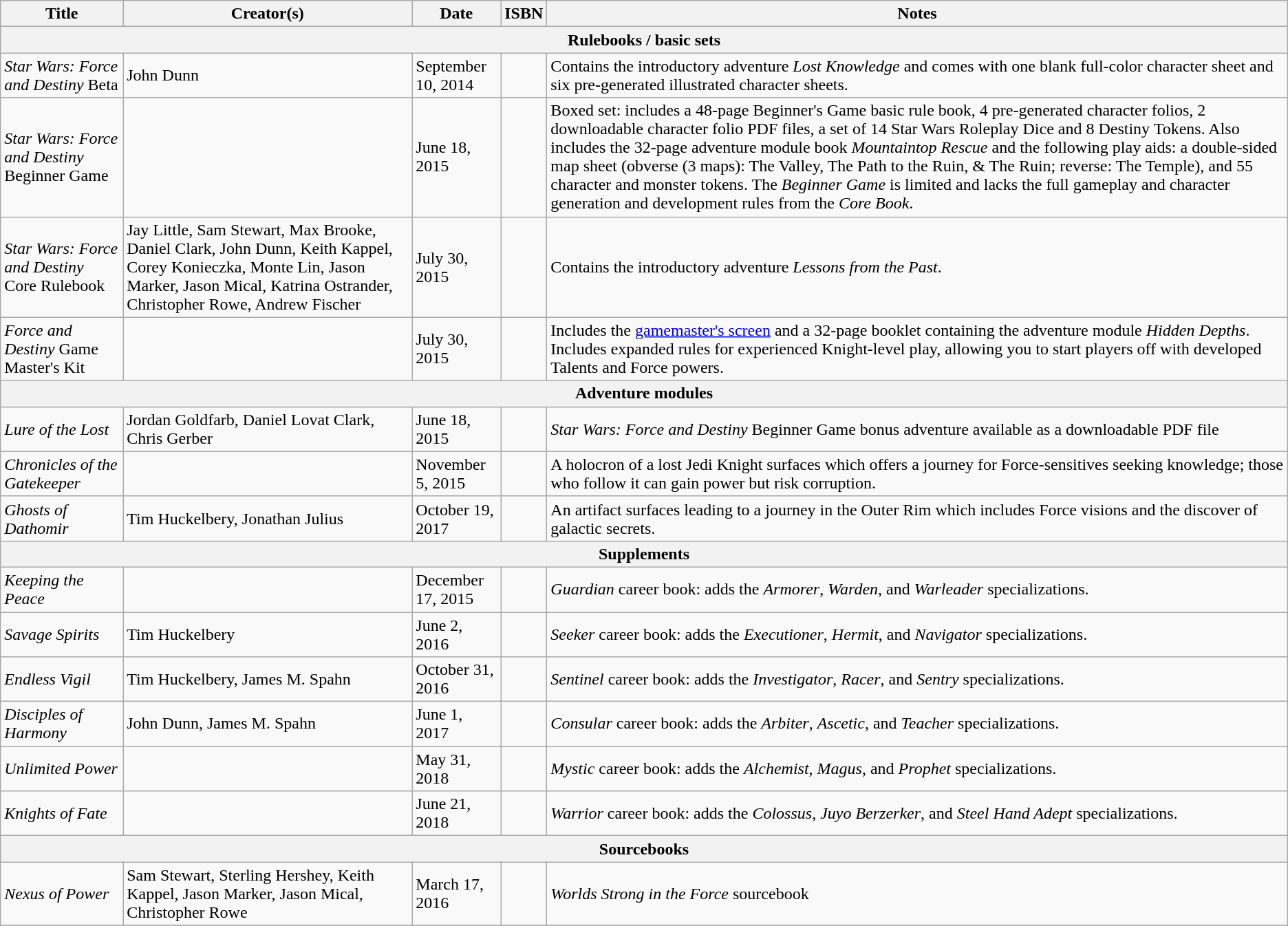<table class="wikitable sortable" style="margins:auto">
<tr>
<th>Title</th>
<th>Creator(s)</th>
<th>Date</th>
<th>ISBN</th>
<th>Notes</th>
</tr>
<tr>
<th colspan="5">Rulebooks / basic sets</th>
</tr>
<tr>
<td><em>Star Wars: Force and Destiny</em> Beta</td>
<td>John Dunn</td>
<td>September 10, 2014</td>
<td></td>
<td>Contains the introductory adventure <em>Lost Knowledge</em> and comes with one blank full-color character sheet and six pre-generated illustrated character sheets.</td>
</tr>
<tr>
<td><em>Star Wars: Force and Destiny</em> Beginner Game</td>
<td></td>
<td>June 18, 2015</td>
<td></td>
<td>Boxed set: includes a 48-page Beginner's Game basic rule book, 4 pre-generated character folios, 2 downloadable character folio PDF files, a set of 14 Star Wars Roleplay Dice and 8 Destiny Tokens. Also includes the 32-page adventure module book <em>Mountaintop Rescue</em> and the following play aids: a double-sided map sheet (obverse (3 maps): The Valley, The Path to the Ruin, & The Ruin; reverse: The Temple), and 55 character and monster tokens. The <em>Beginner Game</em> is limited and lacks the full gameplay and character generation and development rules from the <em>Core Book</em>.</td>
</tr>
<tr>
<td><em>Star Wars: Force and Destiny</em> Core Rulebook</td>
<td>Jay Little, Sam Stewart, Max Brooke, Daniel Clark, John Dunn, Keith Kappel, Corey Konieczka, Monte Lin, Jason Marker, Jason Mical, Katrina Ostrander, Christopher Rowe, Andrew Fischer</td>
<td>July 30, 2015</td>
<td></td>
<td>Contains the introductory adventure <em>Lessons from the Past</em>.</td>
</tr>
<tr>
<td><em>Force and Destiny</em> Game Master's Kit</td>
<td></td>
<td>July 30, 2015</td>
<td></td>
<td>Includes the <a href='#'>gamemaster's screen</a> and a 32-page booklet containing the adventure module <em>Hidden Depths</em>. Includes expanded rules for experienced Knight-level play, allowing you to start players off with developed Talents and Force powers.</td>
</tr>
<tr>
<th colspan="5">Adventure modules</th>
</tr>
<tr>
<td><em>Lure of the Lost</em></td>
<td>Jordan Goldfarb, Daniel Lovat Clark, Chris Gerber</td>
<td>June 18, 2015</td>
<td></td>
<td><em>Star Wars: Force and Destiny</em> Beginner Game bonus adventure available as a downloadable PDF file</td>
</tr>
<tr>
<td><em>Chronicles of the Gatekeeper</em></td>
<td></td>
<td>November 5, 2015</td>
<td></td>
<td>A holocron of a lost Jedi Knight surfaces which offers a journey for Force-sensitives seeking knowledge; those who follow it can gain power but risk corruption.</td>
</tr>
<tr>
<td><em>Ghosts of Dathomir</em></td>
<td>Tim Huckelbery, Jonathan Julius</td>
<td>October 19, 2017</td>
<td></td>
<td>An artifact surfaces leading to a journey in the Outer Rim which includes Force visions and the discover of galactic secrets.</td>
</tr>
<tr>
<th colspan="5">Supplements</th>
</tr>
<tr>
<td><em>Keeping the Peace</em></td>
<td></td>
<td>December 17, 2015</td>
<td></td>
<td><em>Guardian</em> career book: adds the <em>Armorer</em>, <em>Warden</em>, and <em>Warleader</em> specializations.</td>
</tr>
<tr>
<td><em>Savage Spirits</em></td>
<td>Tim Huckelbery</td>
<td>June 2, 2016</td>
<td></td>
<td><em>Seeker</em> career book: adds the <em>Executioner</em>, <em>Hermit</em>, and <em>Navigator</em> specializations.</td>
</tr>
<tr>
<td><em>Endless Vigil</em></td>
<td>Tim Huckelbery, James M. Spahn</td>
<td>October 31, 2016</td>
<td></td>
<td><em>Sentinel</em> career book: adds the <em>Investigator</em>, <em>Racer</em>, and <em>Sentry</em> specializations.</td>
</tr>
<tr>
<td><em>Disciples of Harmony</em></td>
<td>John Dunn, James M. Spahn</td>
<td>June 1, 2017</td>
<td></td>
<td><em>Consular</em> career book: adds the <em>Arbiter</em>, <em>Ascetic</em>, and <em>Teacher</em> specializations.</td>
</tr>
<tr>
<td><em>Unlimited Power</em></td>
<td></td>
<td>May 31, 2018</td>
<td></td>
<td><em>Mystic</em> career book: adds the <em>Alchemist</em>, <em>Magus</em>, and <em>Prophet</em> specializations.</td>
</tr>
<tr>
<td><em>Knights of Fate</em></td>
<td></td>
<td>June 21, 2018</td>
<td></td>
<td><em>Warrior</em> career book: adds the <em>Colossus</em>, <em>Juyo Berzerker</em>, and <em>Steel Hand Adept</em> specializations.</td>
</tr>
<tr>
<th colspan="5">Sourcebooks</th>
</tr>
<tr>
<td><em>Nexus of Power</em></td>
<td>Sam Stewart, Sterling Hershey, Keith Kappel, Jason Marker, Jason Mical, Christopher Rowe</td>
<td>March 17, 2016</td>
<td></td>
<td><em>Worlds Strong in the Force</em> sourcebook</td>
</tr>
<tr>
</tr>
</table>
